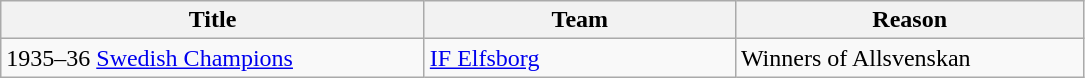<table class="wikitable" style="text-align: left;">
<tr>
<th style="width: 275px;">Title</th>
<th style="width: 200px;">Team</th>
<th style="width: 225px;">Reason</th>
</tr>
<tr>
<td>1935–36 <a href='#'>Swedish Champions</a></td>
<td><a href='#'>IF Elfsborg</a></td>
<td>Winners of Allsvenskan</td>
</tr>
</table>
